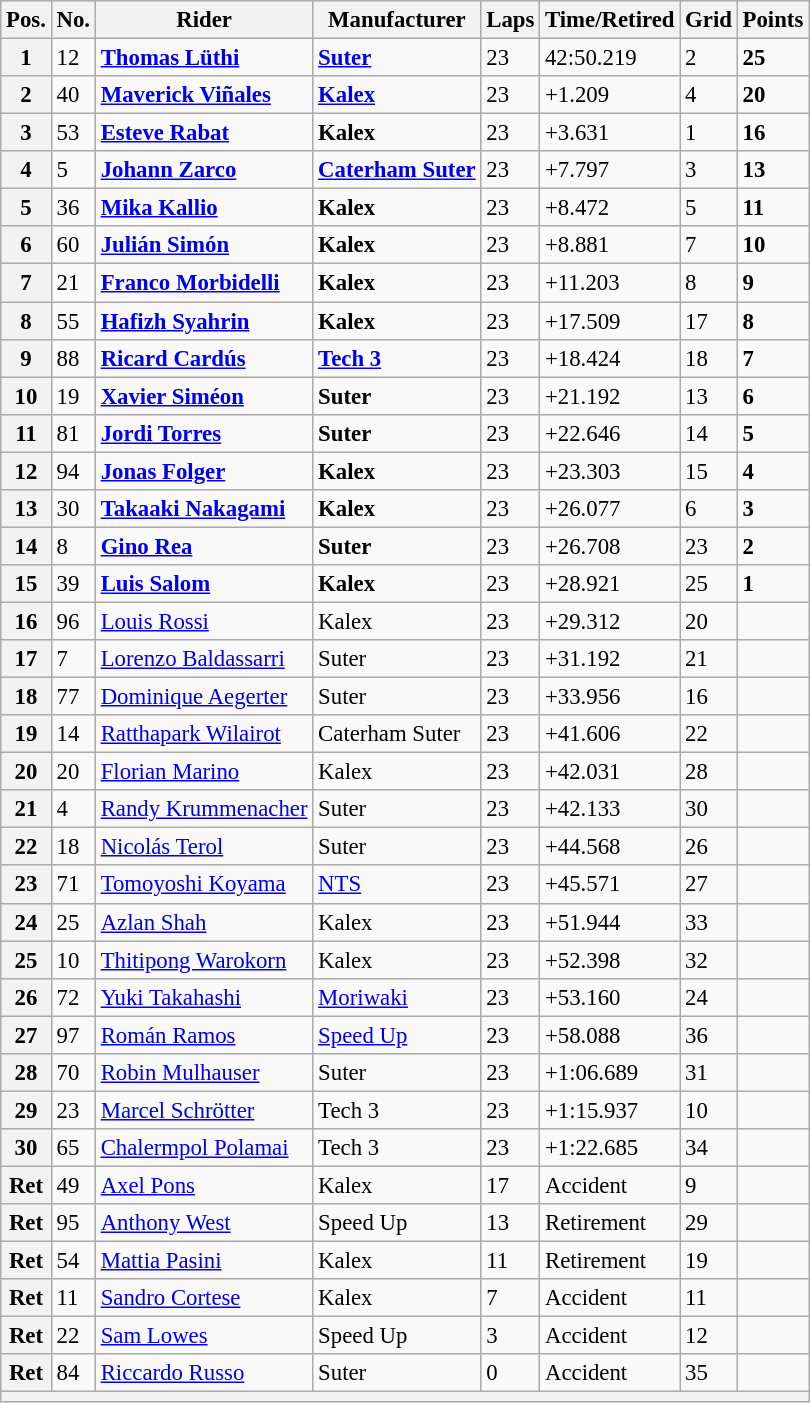<table class="wikitable" style="font-size: 95%;">
<tr>
<th>Pos.</th>
<th>No.</th>
<th>Rider</th>
<th>Manufacturer</th>
<th>Laps</th>
<th>Time/Retired</th>
<th>Grid</th>
<th>Points</th>
</tr>
<tr>
<th>1</th>
<td>12</td>
<td> <strong><a href='#'>Thomas Lüthi</a></strong></td>
<td><strong><a href='#'>Suter</a></strong></td>
<td>23</td>
<td>42:50.219</td>
<td>2</td>
<td><strong>25</strong></td>
</tr>
<tr>
<th>2</th>
<td>40</td>
<td> <strong><a href='#'>Maverick Viñales</a></strong></td>
<td><strong><a href='#'>Kalex</a></strong></td>
<td>23</td>
<td>+1.209</td>
<td>4</td>
<td><strong>20</strong></td>
</tr>
<tr>
<th>3</th>
<td>53</td>
<td> <strong><a href='#'>Esteve Rabat</a></strong></td>
<td><strong>Kalex</strong></td>
<td>23</td>
<td>+3.631</td>
<td>1</td>
<td><strong>16</strong></td>
</tr>
<tr>
<th>4</th>
<td>5</td>
<td> <strong><a href='#'>Johann Zarco</a></strong></td>
<td><strong><a href='#'>Caterham Suter</a></strong></td>
<td>23</td>
<td>+7.797</td>
<td>3</td>
<td><strong>13</strong></td>
</tr>
<tr>
<th>5</th>
<td>36</td>
<td> <strong><a href='#'>Mika Kallio</a></strong></td>
<td><strong>Kalex</strong></td>
<td>23</td>
<td>+8.472</td>
<td>5</td>
<td><strong>11</strong></td>
</tr>
<tr>
<th>6</th>
<td>60</td>
<td> <strong><a href='#'>Julián Simón</a></strong></td>
<td><strong>Kalex</strong></td>
<td>23</td>
<td>+8.881</td>
<td>7</td>
<td><strong>10</strong></td>
</tr>
<tr>
<th>7</th>
<td>21</td>
<td> <strong><a href='#'>Franco Morbidelli</a></strong></td>
<td><strong>Kalex</strong></td>
<td>23</td>
<td>+11.203</td>
<td>8</td>
<td><strong>9</strong></td>
</tr>
<tr>
<th>8</th>
<td>55</td>
<td> <strong><a href='#'>Hafizh Syahrin</a></strong></td>
<td><strong>Kalex</strong></td>
<td>23</td>
<td>+17.509</td>
<td>17</td>
<td><strong>8</strong></td>
</tr>
<tr>
<th>9</th>
<td>88</td>
<td> <strong><a href='#'>Ricard Cardús</a></strong></td>
<td><strong><a href='#'>Tech 3</a></strong></td>
<td>23</td>
<td>+18.424</td>
<td>18</td>
<td><strong>7</strong></td>
</tr>
<tr>
<th>10</th>
<td>19</td>
<td> <strong><a href='#'>Xavier Siméon</a></strong></td>
<td><strong>Suter</strong></td>
<td>23</td>
<td>+21.192</td>
<td>13</td>
<td><strong>6</strong></td>
</tr>
<tr>
<th>11</th>
<td>81</td>
<td> <strong><a href='#'>Jordi Torres</a></strong></td>
<td><strong>Suter</strong></td>
<td>23</td>
<td>+22.646</td>
<td>14</td>
<td><strong>5</strong></td>
</tr>
<tr>
<th>12</th>
<td>94</td>
<td> <strong><a href='#'>Jonas Folger</a></strong></td>
<td><strong>Kalex</strong></td>
<td>23</td>
<td>+23.303</td>
<td>15</td>
<td><strong>4</strong></td>
</tr>
<tr>
<th>13</th>
<td>30</td>
<td> <strong><a href='#'>Takaaki Nakagami</a></strong></td>
<td><strong>Kalex</strong></td>
<td>23</td>
<td>+26.077</td>
<td>6</td>
<td><strong>3</strong></td>
</tr>
<tr>
<th>14</th>
<td>8</td>
<td> <strong><a href='#'>Gino Rea</a></strong></td>
<td><strong>Suter</strong></td>
<td>23</td>
<td>+26.708</td>
<td>23</td>
<td><strong>2</strong></td>
</tr>
<tr>
<th>15</th>
<td>39</td>
<td> <strong><a href='#'>Luis Salom</a></strong></td>
<td><strong>Kalex</strong></td>
<td>23</td>
<td>+28.921</td>
<td>25</td>
<td><strong>1</strong></td>
</tr>
<tr>
<th>16</th>
<td>96</td>
<td> <a href='#'>Louis Rossi</a></td>
<td>Kalex</td>
<td>23</td>
<td>+29.312</td>
<td>20</td>
<td></td>
</tr>
<tr>
<th>17</th>
<td>7</td>
<td> <a href='#'>Lorenzo Baldassarri</a></td>
<td>Suter</td>
<td>23</td>
<td>+31.192</td>
<td>21</td>
<td></td>
</tr>
<tr>
<th>18</th>
<td>77</td>
<td> <a href='#'>Dominique Aegerter</a></td>
<td>Suter</td>
<td>23</td>
<td>+33.956</td>
<td>16</td>
<td></td>
</tr>
<tr>
<th>19</th>
<td>14</td>
<td> <a href='#'>Ratthapark Wilairot</a></td>
<td>Caterham Suter</td>
<td>23</td>
<td>+41.606</td>
<td>22</td>
<td></td>
</tr>
<tr>
<th>20</th>
<td>20</td>
<td> <a href='#'>Florian Marino</a></td>
<td>Kalex</td>
<td>23</td>
<td>+42.031</td>
<td>28</td>
<td></td>
</tr>
<tr>
<th>21</th>
<td>4</td>
<td> <a href='#'>Randy Krummenacher</a></td>
<td>Suter</td>
<td>23</td>
<td>+42.133</td>
<td>30</td>
<td></td>
</tr>
<tr>
<th>22</th>
<td>18</td>
<td> <a href='#'>Nicolás Terol</a></td>
<td>Suter</td>
<td>23</td>
<td>+44.568</td>
<td>26</td>
<td></td>
</tr>
<tr>
<th>23</th>
<td>71</td>
<td> <a href='#'>Tomoyoshi Koyama</a></td>
<td><a href='#'>NTS</a></td>
<td>23</td>
<td>+45.571</td>
<td>27</td>
<td></td>
</tr>
<tr>
<th>24</th>
<td>25</td>
<td> <a href='#'>Azlan Shah</a></td>
<td>Kalex</td>
<td>23</td>
<td>+51.944</td>
<td>33</td>
<td></td>
</tr>
<tr>
<th>25</th>
<td>10</td>
<td> <a href='#'>Thitipong Warokorn</a></td>
<td>Kalex</td>
<td>23</td>
<td>+52.398</td>
<td>32</td>
<td></td>
</tr>
<tr>
<th>26</th>
<td>72</td>
<td> <a href='#'>Yuki Takahashi</a></td>
<td><a href='#'>Moriwaki</a></td>
<td>23</td>
<td>+53.160</td>
<td>24</td>
<td></td>
</tr>
<tr>
<th>27</th>
<td>97</td>
<td> <a href='#'>Román Ramos</a></td>
<td><a href='#'>Speed Up</a></td>
<td>23</td>
<td>+58.088</td>
<td>36</td>
<td></td>
</tr>
<tr>
<th>28</th>
<td>70</td>
<td> <a href='#'>Robin Mulhauser</a></td>
<td>Suter</td>
<td>23</td>
<td>+1:06.689</td>
<td>31</td>
<td></td>
</tr>
<tr>
<th>29</th>
<td>23</td>
<td> <a href='#'>Marcel Schrötter</a></td>
<td>Tech 3</td>
<td>23</td>
<td>+1:15.937</td>
<td>10</td>
<td></td>
</tr>
<tr>
<th>30</th>
<td>65</td>
<td> <a href='#'>Chalermpol Polamai</a></td>
<td>Tech 3</td>
<td>23</td>
<td>+1:22.685</td>
<td>34</td>
<td></td>
</tr>
<tr>
<th>Ret</th>
<td>49</td>
<td> <a href='#'>Axel Pons</a></td>
<td>Kalex</td>
<td>17</td>
<td>Accident</td>
<td>9</td>
<td></td>
</tr>
<tr>
<th>Ret</th>
<td>95</td>
<td> <a href='#'>Anthony West</a></td>
<td>Speed Up</td>
<td>13</td>
<td>Retirement</td>
<td>29</td>
<td></td>
</tr>
<tr>
<th>Ret</th>
<td>54</td>
<td> <a href='#'>Mattia Pasini</a></td>
<td>Kalex</td>
<td>11</td>
<td>Retirement</td>
<td>19</td>
<td></td>
</tr>
<tr>
<th>Ret</th>
<td>11</td>
<td> <a href='#'>Sandro Cortese</a></td>
<td>Kalex</td>
<td>7</td>
<td>Accident</td>
<td>11</td>
<td></td>
</tr>
<tr>
<th>Ret</th>
<td>22</td>
<td> <a href='#'>Sam Lowes</a></td>
<td>Speed Up</td>
<td>3</td>
<td>Accident</td>
<td>12</td>
<td></td>
</tr>
<tr>
<th>Ret</th>
<td>84</td>
<td> <a href='#'>Riccardo Russo</a></td>
<td>Suter</td>
<td>0</td>
<td>Accident</td>
<td>35</td>
<td></td>
</tr>
<tr>
<th colspan=8></th>
</tr>
</table>
